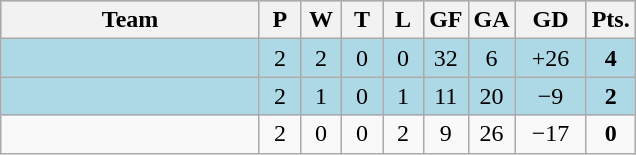<table class="wikitable" style="margin:1em auto;">
<tr align=center bgcolor="lightsteelblue">
<th width=165>Team</th>
<th width=20>P</th>
<th width=20>W</th>
<th width=20>T</th>
<th width=20>L</th>
<th width=20>GF</th>
<th width=20>GA</th>
<th width=40>GD</th>
<th width=20>Pts.</th>
</tr>
<tr align=center bgcolor=lightblue>
<td style="text-align:left;"><strong></strong></td>
<td>2</td>
<td>2</td>
<td>0</td>
<td>0</td>
<td>32</td>
<td>6</td>
<td>+26</td>
<td><strong>4</strong></td>
</tr>
<tr align=center bgcolor=lightblue>
<td style="text-align:left;"><strong></strong></td>
<td>2</td>
<td>1</td>
<td>0</td>
<td>1</td>
<td>11</td>
<td>20</td>
<td>−9</td>
<td><strong>2</strong></td>
</tr>
<tr align=center>
<td style="text-align:left;"></td>
<td>2</td>
<td>0</td>
<td>0</td>
<td>2</td>
<td>9</td>
<td>26</td>
<td>−17</td>
<td><strong>0</strong></td>
</tr>
</table>
